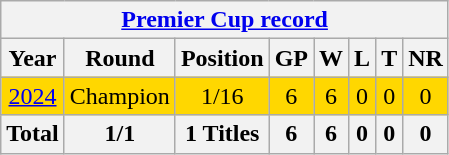<table class="wikitable" style="text-align: center; width=900px;">
<tr>
<th colspan="8"><a href='#'>Premier Cup record</a></th>
</tr>
<tr>
<th>Year</th>
<th>Round</th>
<th>Position</th>
<th>GP</th>
<th>W</th>
<th>L</th>
<th>T</th>
<th>NR</th>
</tr>
<tr bgcolor=gold>
<td><a href='#'>2024</a> </td>
<td>Champion</td>
<td>1/16</td>
<td>6</td>
<td>6</td>
<td>0</td>
<td>0</td>
<td>0</td>
</tr>
<tr>
<th>Total</th>
<th>1/1</th>
<th>1 Titles</th>
<th>6</th>
<th>6</th>
<th>0</th>
<th>0</th>
<th>0</th>
</tr>
</table>
